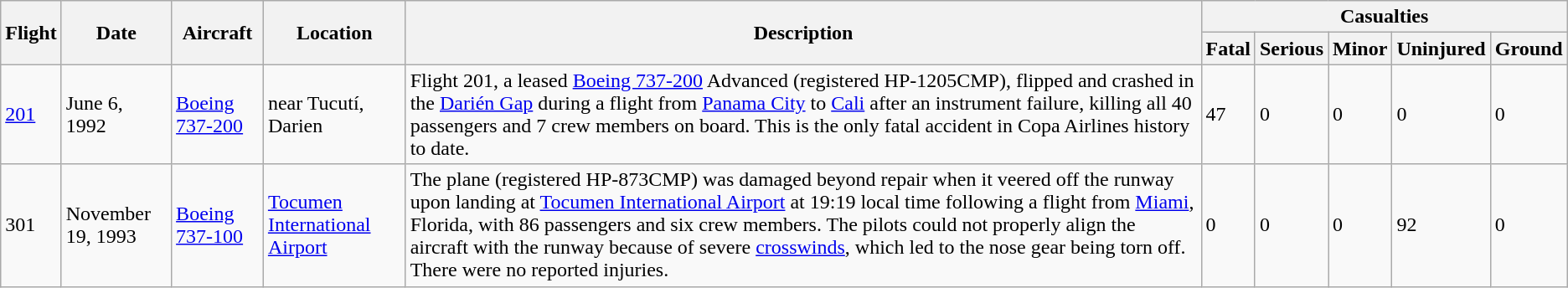<table class="wikitable">
<tr>
<th rowspan=2>Flight</th>
<th rowspan=2>Date</th>
<th rowspan=2>Aircraft</th>
<th rowspan=2>Location</th>
<th rowspan=2>Description</th>
<th colspan=5>Casualties</th>
</tr>
<tr>
<th>Fatal</th>
<th>Serious</th>
<th>Minor</th>
<th>Uninjured</th>
<th>Ground</th>
</tr>
<tr>
<td><a href='#'>201</a></td>
<td>June 6, 1992</td>
<td><a href='#'>Boeing 737-200</a></td>
<td>near Tucutí, Darien</td>
<td>Flight 201, a leased <a href='#'>Boeing 737-200</a> Advanced (registered HP-1205CMP), flipped and crashed in the <a href='#'>Darién Gap</a> during a flight from <a href='#'>Panama City</a> to <a href='#'>Cali</a> after an instrument failure, killing all 40 passengers and 7 crew members on board. This is the only fatal accident in Copa Airlines history to date.</td>
<td>47</td>
<td>0</td>
<td>0</td>
<td>0</td>
<td>0</td>
</tr>
<tr>
<td>301</td>
<td>November 19, 1993</td>
<td><a href='#'>Boeing 737-100</a></td>
<td><a href='#'>Tocumen International Airport</a></td>
<td>The plane (registered HP-873CMP) was damaged beyond repair when it veered off the runway upon landing at <a href='#'>Tocumen International Airport</a> at 19:19 local time following a flight from <a href='#'>Miami</a>, Florida, with 86 passengers and six crew members. The pilots could not properly align the aircraft with the runway because of severe <a href='#'>crosswinds</a>, which led to the nose gear being torn off. There were no reported injuries.</td>
<td>0</td>
<td>0</td>
<td>0</td>
<td>92</td>
<td>0</td>
</tr>
</table>
